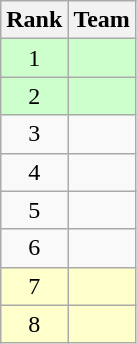<table class=wikitable style="text-align: center;">
<tr>
<th>Rank</th>
<th>Team</th>
</tr>
<tr style="background: #CCFFCC;">
<td>1</td>
<td style="text-align: left;"><strong></strong></td>
</tr>
<tr style="background: #CCFFCC;">
<td>2</td>
<td style="text-align: left;"><strong></strong></td>
</tr>
<tr>
<td>3</td>
<td style="text-align: left;"></td>
</tr>
<tr>
<td>4</td>
<td style="text-align: left;"></td>
</tr>
<tr>
<td>5</td>
<td style="text-align: left;"></td>
</tr>
<tr>
<td>6</td>
<td style="text-align: left;"></td>
</tr>
<tr style="background: #FFFFCC;">
<td>7</td>
<td style="text-align: left;"></td>
</tr>
<tr style="background: #FFFFCC;">
<td>8</td>
<td style="text-align: left;"></td>
</tr>
</table>
